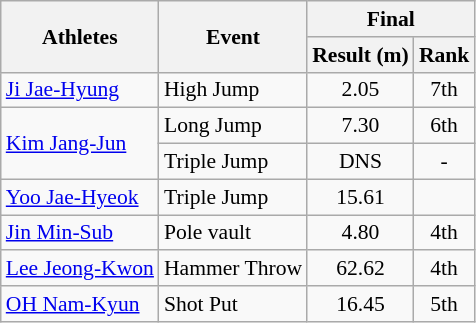<table class=wikitable style="font-size:90%">
<tr>
<th rowspan="2">Athletes</th>
<th rowspan="2">Event</th>
<th colspan="2">Final</th>
</tr>
<tr>
<th>Result (m)</th>
<th>Rank</th>
</tr>
<tr>
<td><a href='#'>Ji Jae-Hyung</a></td>
<td>High Jump</td>
<td align=center>2.05</td>
<td align=center>7th</td>
</tr>
<tr>
<td rowspan=2><a href='#'>Kim Jang-Jun</a></td>
<td>Long Jump</td>
<td align=center>7.30</td>
<td align=center>6th</td>
</tr>
<tr>
<td>Triple Jump</td>
<td align=center>DNS</td>
<td align=center>-</td>
</tr>
<tr>
<td><a href='#'>Yoo Jae-Hyeok</a></td>
<td>Triple Jump</td>
<td align=center>15.61</td>
<td align=center></td>
</tr>
<tr>
<td><a href='#'>Jin Min-Sub</a></td>
<td>Pole vault</td>
<td align=center>4.80</td>
<td align=center>4th</td>
</tr>
<tr>
<td><a href='#'>Lee Jeong-Kwon</a></td>
<td>Hammer Throw</td>
<td align=center>62.62</td>
<td align=center>4th</td>
</tr>
<tr>
<td><a href='#'>OH Nam-Kyun</a></td>
<td>Shot Put</td>
<td align=center>16.45</td>
<td align=center>5th</td>
</tr>
</table>
